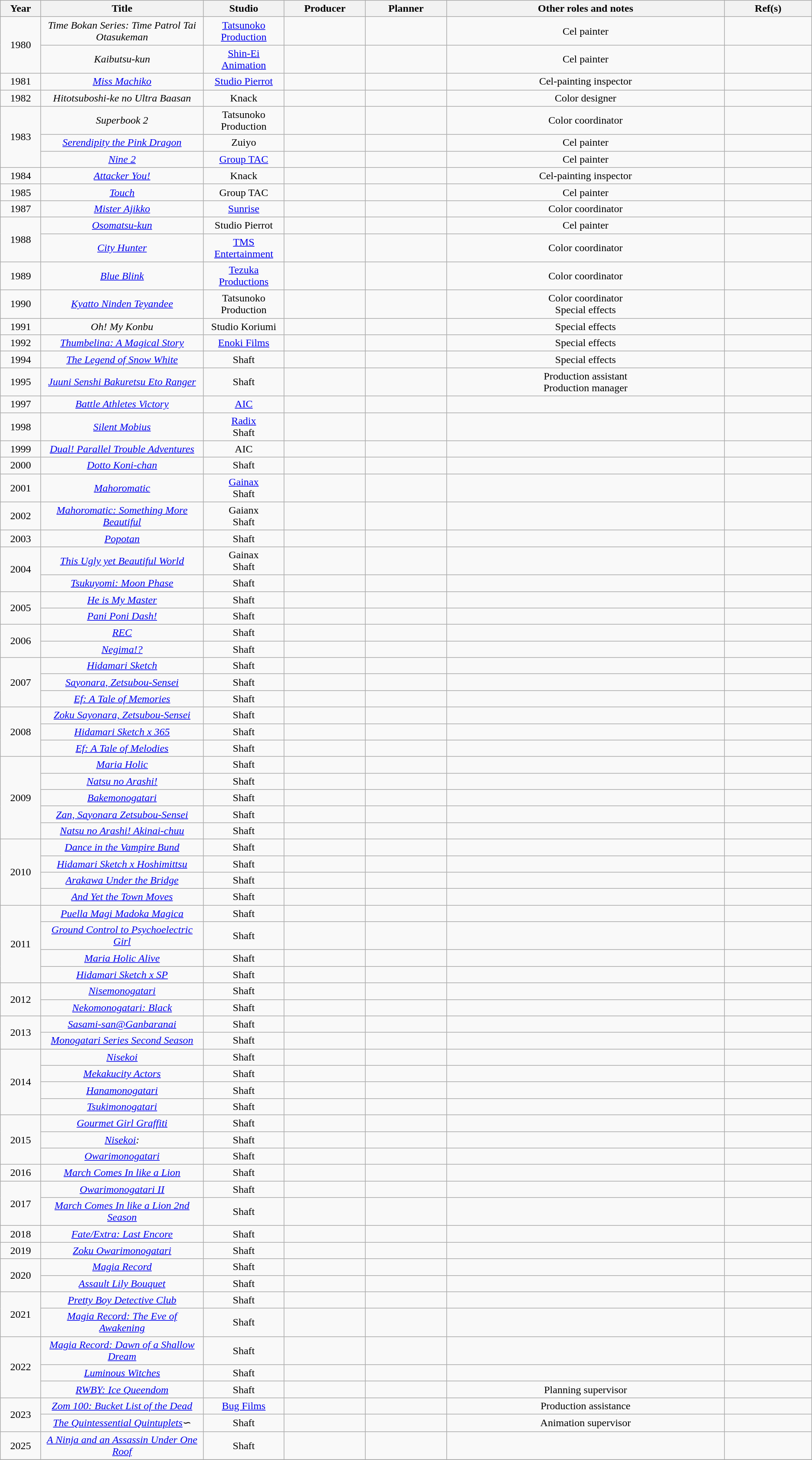<table class="wikitable sortable" style="text-align:center; margin=auto; ">
<tr>
<th scope="col" width=5%>Year</th>
<th scope="col" width=20%>Title</th>
<th scope="col" width=10%>Studio</th>
<th scope="col" width=10%>Producer</th>
<th scope="col" width=10%>Planner</th>
<th scope="col" class="unsortable">Other roles and notes</th>
<th scope="col" class="unsortable">Ref(s)</th>
</tr>
<tr>
<td rowspan="2">1980</td>
<td><em>Time Bokan Series: Time Patrol Tai Otasukeman</em></td>
<td><a href='#'>Tatsunoko Production</a></td>
<td></td>
<td></td>
<td>Cel painter</td>
<td></td>
</tr>
<tr>
<td><em>Kaibutsu-kun</em></td>
<td><a href='#'>Shin-Ei Animation</a></td>
<td></td>
<td></td>
<td>Cel painter</td>
<td></td>
</tr>
<tr>
<td>1981</td>
<td><em><a href='#'>Miss Machiko</a></em></td>
<td><a href='#'>Studio Pierrot</a></td>
<td></td>
<td></td>
<td>Cel-painting inspector</td>
<td></td>
</tr>
<tr>
<td>1982</td>
<td><em>Hitotsuboshi-ke no Ultra Baasan</em></td>
<td>Knack</td>
<td></td>
<td></td>
<td>Color designer</td>
<td></td>
</tr>
<tr>
<td rowspan="3">1983</td>
<td><em>Superbook 2</em></td>
<td>Tatsunoko Production</td>
<td></td>
<td></td>
<td>Color coordinator</td>
<td></td>
</tr>
<tr>
<td><em><a href='#'>Serendipity the Pink Dragon</a></em></td>
<td>Zuiyo</td>
<td></td>
<td></td>
<td>Cel painter</td>
<td></td>
</tr>
<tr>
<td><em><a href='#'>Nine 2</a></em></td>
<td><a href='#'>Group TAC</a></td>
<td></td>
<td></td>
<td>Cel painter</td>
<td></td>
</tr>
<tr>
<td>1984</td>
<td><em><a href='#'>Attacker You!</a></em></td>
<td>Knack</td>
<td></td>
<td></td>
<td>Cel-painting inspector</td>
<td></td>
</tr>
<tr>
<td>1985</td>
<td><em><a href='#'>Touch</a></em></td>
<td>Group TAC</td>
<td></td>
<td></td>
<td>Cel painter</td>
<td></td>
</tr>
<tr>
<td>1987</td>
<td><em><a href='#'>Mister Ajikko</a></em></td>
<td><a href='#'>Sunrise</a></td>
<td></td>
<td></td>
<td>Color coordinator</td>
<td></td>
</tr>
<tr>
<td rowspan="2">1988</td>
<td><em><a href='#'>Osomatsu-kun</a></em></td>
<td>Studio Pierrot</td>
<td></td>
<td></td>
<td>Cel painter</td>
<td></td>
</tr>
<tr>
<td><em><a href='#'>City Hunter</a></em></td>
<td><a href='#'>TMS Entertainment</a></td>
<td></td>
<td></td>
<td>Color coordinator</td>
<td></td>
</tr>
<tr>
<td>1989</td>
<td><em><a href='#'>Blue Blink</a></em></td>
<td><a href='#'>Tezuka Productions</a></td>
<td></td>
<td></td>
<td>Color coordinator</td>
<td></td>
</tr>
<tr>
<td>1990</td>
<td><em><a href='#'>Kyatto Ninden Teyandee</a></em></td>
<td>Tatsunoko Production</td>
<td></td>
<td></td>
<td>Color coordinator<br>Special effects</td>
<td></td>
</tr>
<tr>
<td>1991</td>
<td><em>Oh! My Konbu</em></td>
<td>Studio Koriumi</td>
<td></td>
<td></td>
<td>Special effects</td>
<td></td>
</tr>
<tr>
<td>1992</td>
<td><em><a href='#'>Thumbelina: A Magical Story</a></em></td>
<td><a href='#'>Enoki Films</a></td>
<td></td>
<td></td>
<td>Special effects</td>
<td></td>
</tr>
<tr>
<td>1994</td>
<td><em><a href='#'>The Legend of Snow White</a></em></td>
<td>Shaft</td>
<td></td>
<td></td>
<td>Special effects</td>
<td></td>
</tr>
<tr>
<td>1995</td>
<td><em><a href='#'>Juuni Senshi Bakuretsu Eto Ranger</a></em></td>
<td>Shaft</td>
<td></td>
<td></td>
<td>Production assistant<br>Production manager</td>
<td></td>
</tr>
<tr>
<td>1997</td>
<td><em><a href='#'>Battle Athletes Victory</a></em></td>
<td><a href='#'>AIC</a></td>
<td></td>
<td></td>
<td></td>
<td></td>
</tr>
<tr>
<td>1998</td>
<td><em><a href='#'>Silent Mobius</a></em></td>
<td><a href='#'>Radix</a><br>Shaft</td>
<td></td>
<td></td>
<td></td>
<td></td>
</tr>
<tr>
<td>1999</td>
<td><em><a href='#'>Dual! Parallel Trouble Adventures</a></em></td>
<td>AIC</td>
<td></td>
<td></td>
<td></td>
<td></td>
</tr>
<tr>
<td>2000</td>
<td><em><a href='#'>Dotto Koni-chan</a></em></td>
<td>Shaft</td>
<td></td>
<td></td>
<td></td>
<td></td>
</tr>
<tr>
<td>2001</td>
<td><em><a href='#'>Mahoromatic</a></em></td>
<td><a href='#'>Gainax</a><br>Shaft</td>
<td></td>
<td></td>
<td></td>
<td></td>
</tr>
<tr>
<td>2002</td>
<td><em><a href='#'>Mahoromatic: Something More Beautiful</a></em></td>
<td>Gaianx<br>Shaft</td>
<td></td>
<td></td>
<td></td>
<td></td>
</tr>
<tr>
<td>2003</td>
<td><em><a href='#'>Popotan</a></em></td>
<td>Shaft</td>
<td></td>
<td></td>
<td></td>
<td></td>
</tr>
<tr>
<td rowspan="2">2004</td>
<td><em><a href='#'>This Ugly yet Beautiful World</a></em></td>
<td>Gainax<br>Shaft</td>
<td></td>
<td></td>
<td></td>
<td></td>
</tr>
<tr>
<td><em><a href='#'>Tsukuyomi: Moon Phase</a></em></td>
<td>Shaft</td>
<td></td>
<td></td>
<td></td>
<td></td>
</tr>
<tr>
<td rowspan="2">2005</td>
<td><em><a href='#'>He is My Master</a></em></td>
<td>Shaft</td>
<td></td>
<td></td>
<td></td>
<td></td>
</tr>
<tr>
<td><em><a href='#'>Pani Poni Dash!</a></em></td>
<td>Shaft</td>
<td></td>
<td></td>
<td></td>
<td></td>
</tr>
<tr>
<td rowspan="2">2006</td>
<td><em><a href='#'>REC</a></em></td>
<td>Shaft</td>
<td></td>
<td></td>
<td></td>
<td></td>
</tr>
<tr>
<td><em><a href='#'>Negima!?</a></em></td>
<td>Shaft</td>
<td></td>
<td></td>
<td></td>
<td></td>
</tr>
<tr>
<td rowspan="3">2007</td>
<td><em><a href='#'>Hidamari Sketch</a></em></td>
<td>Shaft</td>
<td></td>
<td></td>
<td></td>
<td></td>
</tr>
<tr>
<td><em><a href='#'>Sayonara, Zetsubou-Sensei</a></em></td>
<td>Shaft</td>
<td></td>
<td></td>
<td></td>
<td></td>
</tr>
<tr>
<td><em><a href='#'>Ef: A Tale of Memories</a></em></td>
<td>Shaft</td>
<td></td>
<td></td>
<td></td>
<td></td>
</tr>
<tr>
<td rowspan="3">2008</td>
<td><em><a href='#'>Zoku Sayonara, Zetsubou-Sensei</a></em></td>
<td>Shaft</td>
<td></td>
<td></td>
<td></td>
<td></td>
</tr>
<tr>
<td><em><a href='#'>Hidamari Sketch x 365</a></em></td>
<td>Shaft</td>
<td></td>
<td></td>
<td></td>
<td></td>
</tr>
<tr>
<td><em><a href='#'>Ef: A Tale of Melodies</a></em></td>
<td>Shaft</td>
<td></td>
<td></td>
<td></td>
<td></td>
</tr>
<tr>
<td rowspan="5">2009</td>
<td><em><a href='#'>Maria Holic</a></em></td>
<td>Shaft</td>
<td></td>
<td></td>
<td></td>
<td></td>
</tr>
<tr>
<td><em><a href='#'>Natsu no Arashi!</a></em></td>
<td>Shaft</td>
<td></td>
<td></td>
<td></td>
<td></td>
</tr>
<tr>
<td><em><a href='#'>Bakemonogatari</a></em></td>
<td>Shaft</td>
<td></td>
<td></td>
<td></td>
<td></td>
</tr>
<tr>
<td><em><a href='#'>Zan, Sayonara Zetsubou-Sensei</a></em></td>
<td>Shaft</td>
<td></td>
<td></td>
<td></td>
<td></td>
</tr>
<tr>
<td><em><a href='#'>Natsu no Arashi! Akinai-chuu</a></em></td>
<td>Shaft</td>
<td></td>
<td></td>
<td></td>
<td></td>
</tr>
<tr>
<td rowspan="4">2010</td>
<td><em><a href='#'>Dance in the Vampire Bund</a></em></td>
<td>Shaft</td>
<td></td>
<td></td>
<td></td>
<td></td>
</tr>
<tr>
<td><em><a href='#'>Hidamari Sketch x Hoshimittsu</a></em></td>
<td>Shaft</td>
<td></td>
<td></td>
<td></td>
<td></td>
</tr>
<tr>
<td><em><a href='#'>Arakawa Under the Bridge</a></em></td>
<td>Shaft</td>
<td></td>
<td></td>
<td></td>
<td></td>
</tr>
<tr>
<td><em><a href='#'>And Yet the Town Moves</a></em></td>
<td>Shaft</td>
<td></td>
<td></td>
<td></td>
<td></td>
</tr>
<tr>
<td rowspan="4">2011</td>
<td><em><a href='#'>Puella Magi Madoka Magica</a></em></td>
<td>Shaft</td>
<td></td>
<td></td>
<td></td>
<td></td>
</tr>
<tr>
<td><em><a href='#'>Ground Control to Psychoelectric Girl</a></em></td>
<td>Shaft</td>
<td></td>
<td></td>
<td></td>
<td></td>
</tr>
<tr>
<td><em><a href='#'>Maria Holic Alive</a></em></td>
<td>Shaft</td>
<td></td>
<td></td>
<td></td>
<td></td>
</tr>
<tr>
<td><em><a href='#'>Hidamari Sketch x SP</a></em></td>
<td>Shaft</td>
<td></td>
<td></td>
<td></td>
<td></td>
</tr>
<tr>
<td rowspan="2">2012</td>
<td><em><a href='#'>Nisemonogatari</a></em></td>
<td>Shaft</td>
<td></td>
<td></td>
<td></td>
<td></td>
</tr>
<tr>
<td><em><a href='#'>Nekomonogatari: Black</a></em></td>
<td>Shaft</td>
<td></td>
<td></td>
<td></td>
<td></td>
</tr>
<tr>
<td rowspan="2">2013</td>
<td><em><a href='#'>Sasami-san@Ganbaranai</a></em></td>
<td>Shaft</td>
<td></td>
<td></td>
<td></td>
<td></td>
</tr>
<tr>
<td><em><a href='#'>Monogatari Series Second Season</a></em></td>
<td>Shaft</td>
<td></td>
<td></td>
<td></td>
<td></td>
</tr>
<tr>
<td rowspan="4">2014</td>
<td><em><a href='#'>Nisekoi</a></em></td>
<td>Shaft</td>
<td></td>
<td></td>
<td></td>
<td></td>
</tr>
<tr>
<td><em><a href='#'>Mekakucity Actors</a></em></td>
<td>Shaft</td>
<td></td>
<td></td>
<td></td>
<td></td>
</tr>
<tr>
<td><em><a href='#'>Hanamonogatari</a></em></td>
<td>Shaft</td>
<td></td>
<td></td>
<td></td>
<td></td>
</tr>
<tr>
<td><em><a href='#'>Tsukimonogatari</a></em></td>
<td>Shaft</td>
<td></td>
<td></td>
<td></td>
<td></td>
</tr>
<tr>
<td rowspan="3">2015</td>
<td><em><a href='#'>Gourmet Girl Graffiti</a></em></td>
<td>Shaft</td>
<td></td>
<td></td>
<td></td>
<td></td>
</tr>
<tr>
<td><em><a href='#'>Nisekoi</a>:</em></td>
<td>Shaft</td>
<td></td>
<td></td>
<td></td>
<td></td>
</tr>
<tr>
<td><em><a href='#'>Owarimonogatari</a></em></td>
<td>Shaft</td>
<td></td>
<td></td>
<td></td>
<td></td>
</tr>
<tr>
<td>2016</td>
<td><em><a href='#'>March Comes In like a Lion</a></em></td>
<td>Shaft</td>
<td></td>
<td></td>
<td></td>
<td></td>
</tr>
<tr>
<td rowspan="2">2017</td>
<td><em><a href='#'>Owarimonogatari II</a></em></td>
<td>Shaft</td>
<td></td>
<td></td>
<td></td>
<td></td>
</tr>
<tr>
<td><em><a href='#'>March Comes In like a Lion 2nd Season</a></em></td>
<td>Shaft</td>
<td></td>
<td></td>
<td></td>
<td></td>
</tr>
<tr>
<td>2018</td>
<td><em><a href='#'>Fate/Extra: Last Encore</a></em></td>
<td>Shaft</td>
<td></td>
<td></td>
<td></td>
<td></td>
</tr>
<tr>
<td>2019</td>
<td><em><a href='#'>Zoku Owarimonogatari</a></em></td>
<td>Shaft</td>
<td></td>
<td></td>
<td></td>
<td></td>
</tr>
<tr>
<td rowspan="2">2020</td>
<td><em><a href='#'>Magia Record</a></em></td>
<td>Shaft</td>
<td></td>
<td></td>
<td></td>
<td></td>
</tr>
<tr>
<td><em><a href='#'>Assault Lily Bouquet</a></em></td>
<td>Shaft</td>
<td></td>
<td></td>
<td></td>
<td></td>
</tr>
<tr>
<td rowspan="2">2021</td>
<td><em><a href='#'>Pretty Boy Detective Club</a></em></td>
<td>Shaft</td>
<td></td>
<td></td>
<td></td>
<td></td>
</tr>
<tr>
<td><em><a href='#'>Magia Record: The Eve of Awakening</a></em></td>
<td>Shaft</td>
<td></td>
<td></td>
<td></td>
<td></td>
</tr>
<tr>
<td rowspan="3">2022</td>
<td><em><a href='#'>Magia Record: Dawn of a Shallow Dream</a></em></td>
<td>Shaft</td>
<td></td>
<td></td>
<td></td>
<td></td>
</tr>
<tr>
<td><em><a href='#'>Luminous Witches</a></em></td>
<td>Shaft</td>
<td></td>
<td></td>
<td></td>
<td></td>
</tr>
<tr>
<td><em><a href='#'>RWBY: Ice Queendom</a></em></td>
<td>Shaft</td>
<td></td>
<td></td>
<td>Planning supervisor</td>
<td></td>
</tr>
<tr>
<td rowspan="2">2023</td>
<td><em><a href='#'>Zom 100: Bucket List of the Dead</a></em></td>
<td><a href='#'>Bug Films</a></td>
<td></td>
<td></td>
<td>Production assistance</td>
<td></td>
</tr>
<tr>
<td><em><a href='#'>The Quintessential Quintuplets</a></em>∽</td>
<td>Shaft</td>
<td></td>
<td></td>
<td>Animation supervisor</td>
<td></td>
</tr>
<tr>
<td>2025</td>
<td><em><a href='#'>A Ninja and an Assassin Under One Roof</a></em></td>
<td>Shaft</td>
<td></td>
<td></td>
<td></td>
<td></td>
</tr>
<tr>
</tr>
</table>
